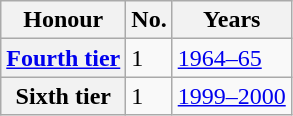<table class="wikitable plainrowheaders">
<tr>
<th scope=col>Honour</th>
<th scope=col>No.</th>
<th scope=col>Years</th>
</tr>
<tr>
<th scope=row><a href='#'>Fourth tier</a></th>
<td>1</td>
<td><a href='#'>1964–65</a></td>
</tr>
<tr>
<th scope=row>Sixth tier</th>
<td>1</td>
<td><a href='#'>1999–2000</a></td>
</tr>
</table>
